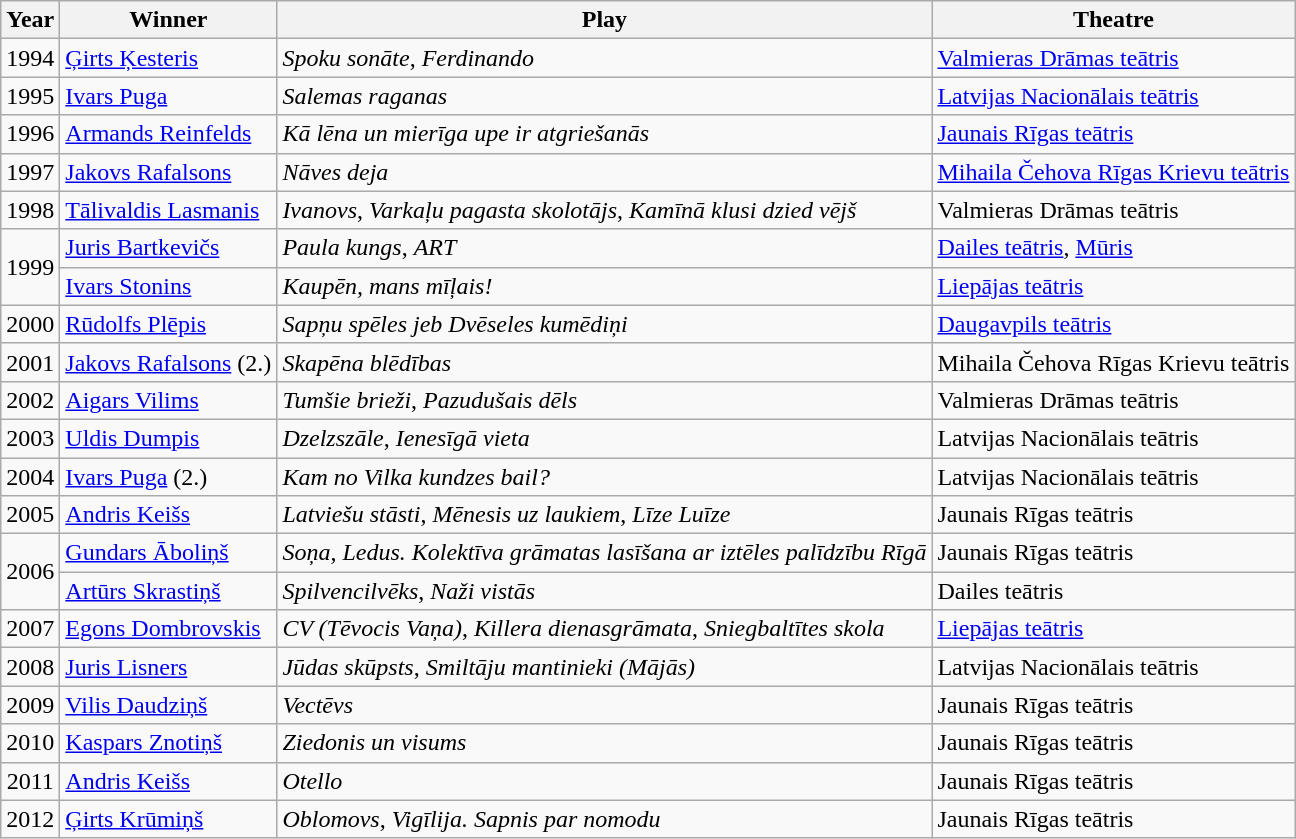<table class="wikitable" style="text-align: center;">
<tr>
<th>Year</th>
<th>Winner</th>
<th>Play</th>
<th>Theatre</th>
</tr>
<tr>
<td>1994</td>
<td align="left"><a href='#'>Ģirts Ķesteris</a></td>
<td align="left"><em>Spoku sonāte</em>, <em>Ferdinando</em></td>
<td align="left"><a href='#'>Valmieras Drāmas teātris</a></td>
</tr>
<tr>
<td>1995</td>
<td align="left"><a href='#'>Ivars Puga</a></td>
<td align="left"><em>Salemas raganas</em></td>
<td align="left"><a href='#'>Latvijas Nacionālais teātris</a></td>
</tr>
<tr>
<td>1996</td>
<td align="left"><a href='#'>Armands Reinfelds</a></td>
<td align="left"><em>Kā lēna un mierīga upe ir atgriešanās</em></td>
<td align="left"><a href='#'>Jaunais Rīgas teātris</a></td>
</tr>
<tr>
<td>1997</td>
<td align="left"><a href='#'>Jakovs Rafalsons</a></td>
<td align="left"><em>Nāves deja</em></td>
<td align="left"><a href='#'>Mihaila Čehova Rīgas Krievu teātris</a></td>
</tr>
<tr>
<td>1998</td>
<td align="left"><a href='#'>Tālivaldis Lasmanis</a></td>
<td align="left"><em>Ivanovs</em>, <em>Varkaļu pagasta skolotājs</em>, <em>Kamīnā klusi dzied vējš</em></td>
<td align="left">Valmieras Drāmas teātris</td>
</tr>
<tr>
<td rowspan="2">1999</td>
<td align="left"><a href='#'>Juris Bartkevičs</a></td>
<td align="left"><em>Paula kungs</em>, <em>ART</em></td>
<td align="left"><a href='#'>Dailes teātris</a>, <a href='#'>Mūris</a></td>
</tr>
<tr>
<td align="left"><a href='#'>Ivars Stonins</a></td>
<td align="left"><em>Kaupēn, mans mīļais!</em></td>
<td align="left"><a href='#'>Liepājas teātris</a></td>
</tr>
<tr>
<td>2000</td>
<td align="left"><a href='#'>Rūdolfs Plēpis</a></td>
<td align="left"><em>Sapņu spēles jeb Dvēseles kumēdiņi</em></td>
<td align="left"><a href='#'>Daugavpils teātris</a></td>
</tr>
<tr>
<td>2001</td>
<td align="left"><a href='#'>Jakovs Rafalsons</a> (2.)</td>
<td align="left"><em>Skapēna blēdības</em></td>
<td align="left">Mihaila Čehova Rīgas Krievu teātris</td>
</tr>
<tr>
<td>2002</td>
<td align="left"><a href='#'>Aigars Vilims</a></td>
<td align="left"><em>Tumšie brieži</em>, <em>Pazudušais dēls</em></td>
<td align="left">Valmieras Drāmas teātris</td>
</tr>
<tr>
<td>2003</td>
<td align="left"><a href='#'>Uldis Dumpis</a></td>
<td align="left"><em>Dzelzszāle</em>, <em>Ienesīgā vieta</em></td>
<td align="left">Latvijas Nacionālais teātris</td>
</tr>
<tr>
<td>2004</td>
<td align="left"><a href='#'>Ivars Puga</a> (2.)</td>
<td align="left"><em>Kam no Vilka kundzes bail?</em></td>
<td align="left">Latvijas Nacionālais teātris</td>
</tr>
<tr>
<td>2005</td>
<td align="left"><a href='#'>Andris Keišs</a></td>
<td align="left"><em>Latviešu stāsti</em>, <em>Mēnesis uz laukiem</em>, <em>Līze Luīze</em></td>
<td align="left">Jaunais Rīgas teātris</td>
</tr>
<tr>
<td rowspan="2">2006</td>
<td align="left"><a href='#'>Gundars Āboliņš</a></td>
<td align="left"><em>Soņa</em>, <em>Ledus. Kolektīva grāmatas lasīšana ar iztēles palīdzību Rīgā</em></td>
<td align="left">Jaunais Rīgas teātris</td>
</tr>
<tr>
<td align="left"><a href='#'>Artūrs Skrastiņš</a></td>
<td align="left"><em>Spilvencilvēks</em>, <em>Naži vistās</em></td>
<td align="left">Dailes teātris</td>
</tr>
<tr>
<td>2007</td>
<td align="left"><a href='#'>Egons Dombrovskis</a></td>
<td align="left"><em>CV (Tēvocis Vaņa)</em>, <em>Killera dienasgrāmata</em>, <em>Sniegbaltītes skola</em></td>
<td align="left"><a href='#'>Liepājas teātris</a></td>
</tr>
<tr>
<td>2008</td>
<td align="left"><a href='#'>Juris Lisners</a></td>
<td align="left"><em>Jūdas skūpsts</em>, <em>Smiltāju mantinieki (Mājās)</em></td>
<td align="left">Latvijas Nacionālais teātris</td>
</tr>
<tr>
<td>2009</td>
<td align="left"><a href='#'>Vilis Daudziņš</a></td>
<td align="left"><em>Vectēvs</em></td>
<td align="left">Jaunais Rīgas teātris</td>
</tr>
<tr>
<td>2010</td>
<td align="left"><a href='#'>Kaspars Znotiņš</a></td>
<td align="left"><em>Ziedonis un visums</em></td>
<td align="left">Jaunais Rīgas teātris</td>
</tr>
<tr>
<td>2011</td>
<td align="left"><a href='#'>Andris Keišs</a></td>
<td align="left"><em>Otello</em></td>
<td align="left">Jaunais Rīgas teātris</td>
</tr>
<tr>
<td>2012</td>
<td align="left"><a href='#'>Ģirts Krūmiņš</a></td>
<td align="left"><em>Oblomovs</em>, <em>Vigīlija. Sapnis par nomodu</em></td>
<td align="left">Jaunais Rīgas teātris</td>
</tr>
</table>
